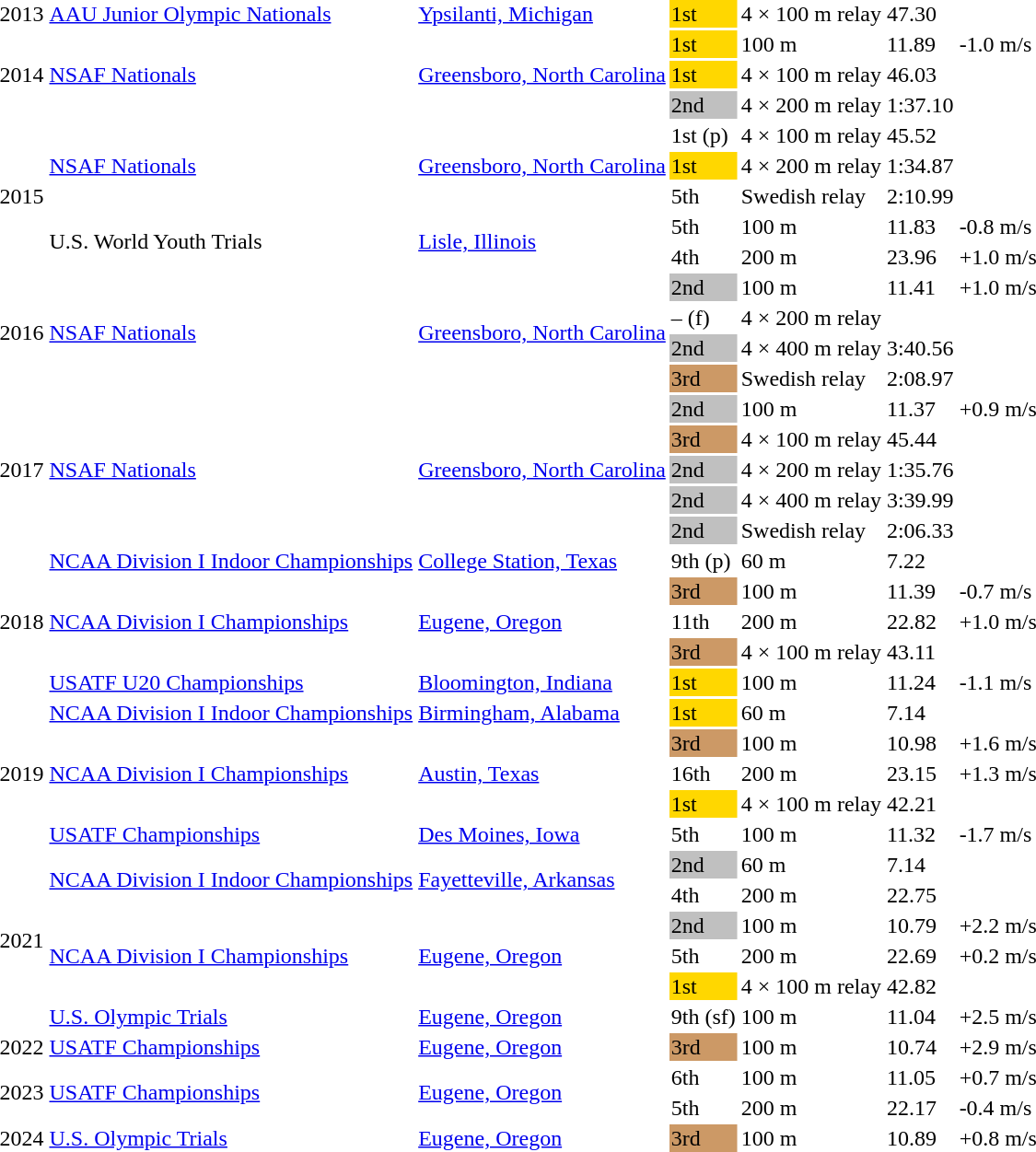<table>
<tr>
<td>2013</td>
<td><a href='#'>AAU Junior Olympic Nationals</a></td>
<td><a href='#'>Ypsilanti, Michigan</a></td>
<td bgcolor=gold>1st</td>
<td data-sort-value="400 relay">4 × 100 m relay</td>
<td>47.30</td>
<td></td>
</tr>
<tr>
<td rowspan=3>2014</td>
<td rowspan=3><a href='#'>NSAF Nationals</a></td>
<td rowspan=3><a href='#'>Greensboro, North Carolina</a></td>
<td bgcolor=gold>1st</td>
<td>100 m</td>
<td>11.89</td>
<td>-1.0 m/s</td>
</tr>
<tr>
<td bgcolor=gold>1st</td>
<td data-sort-value="400 relay">4 × 100 m relay</td>
<td>46.03</td>
<td></td>
</tr>
<tr>
<td bgcolor=silver>2nd</td>
<td data-sort-value="800 relay">4 × 200 m relay</td>
<td>1:37.10</td>
<td></td>
</tr>
<tr>
<td rowspan=5>2015</td>
<td rowspan=3><a href='#'>NSAF Nationals</a></td>
<td rowspan=3><a href='#'>Greensboro, North Carolina</a></td>
<td>1st (p)</td>
<td data-sort-value="400 relay">4 × 100 m relay</td>
<td>45.52</td>
<td></td>
</tr>
<tr>
<td bgcolor=gold>1st</td>
<td data-sort-value="800 relay">4 × 200 m relay</td>
<td>1:34.87</td>
<td></td>
</tr>
<tr>
<td>5th</td>
<td data-sort-value="Swedish relay">Swedish relay</td>
<td>2:10.99</td>
<td></td>
</tr>
<tr>
<td rowspan=2>U.S. World Youth Trials</td>
<td rowspan=2><a href='#'>Lisle, Illinois</a></td>
<td>5th</td>
<td>100 m</td>
<td>11.83</td>
<td>-0.8 m/s</td>
</tr>
<tr>
<td>4th</td>
<td>200 m</td>
<td>23.96</td>
<td>+1.0 m/s </td>
</tr>
<tr>
<td rowspan=4>2016</td>
<td rowspan=4><a href='#'>NSAF Nationals</a></td>
<td rowspan=4><a href='#'>Greensboro, North Carolina</a></td>
<td bgcolor=silver>2nd</td>
<td>100 m</td>
<td>11.41</td>
<td>+1.0 m/s</td>
</tr>
<tr>
<td>– (f)</td>
<td data-sort-value="800 relay">4 × 200 m relay</td>
<td></td>
<td></td>
</tr>
<tr>
<td bgcolor=silver>2nd</td>
<td data-sort-value="1600 relay">4 × 400 m relay</td>
<td>3:40.56</td>
<td></td>
</tr>
<tr>
<td bgcolor=cc9966>3rd</td>
<td data-sort-value="Swedish relay">Swedish relay</td>
<td>2:08.97</td>
<td></td>
</tr>
<tr>
<td rowspan=5>2017</td>
<td rowspan=5><a href='#'>NSAF Nationals</a></td>
<td rowspan=5><a href='#'>Greensboro, North Carolina</a></td>
<td bgcolor=silver>2nd</td>
<td>100 m</td>
<td>11.37</td>
<td>+0.9 m/s</td>
</tr>
<tr>
<td bgcolor=cc9966>3rd</td>
<td data-sort-value="400 relay">4 × 100 m relay</td>
<td>45.44</td>
<td></td>
</tr>
<tr>
<td bgcolor=silver>2nd</td>
<td data-sort-value="800 relay">4 × 200 m relay</td>
<td>1:35.76</td>
<td></td>
</tr>
<tr>
<td bgcolor=silver>2nd</td>
<td data-sort-value="1600 relay">4 × 400 m relay</td>
<td>3:39.99</td>
<td></td>
</tr>
<tr>
<td bgcolor=silver>2nd</td>
<td data-sort-value="Swedish relay">Swedish relay</td>
<td>2:06.33</td>
<td></td>
</tr>
<tr>
<td rowspan=5>2018</td>
<td><a href='#'>NCAA Division I Indoor Championships</a></td>
<td><a href='#'>College Station, Texas</a></td>
<td>9th (p)</td>
<td>60 m</td>
<td>7.22</td>
<td></td>
</tr>
<tr>
<td rowspan=3><a href='#'>NCAA Division I Championships</a></td>
<td rowspan=3><a href='#'>Eugene, Oregon</a></td>
<td bgcolor=cc9966>3rd</td>
<td>100 m</td>
<td>11.39</td>
<td>-0.7 m/s</td>
</tr>
<tr>
<td>11th</td>
<td>200 m</td>
<td>22.82</td>
<td>+1.0 m/s</td>
</tr>
<tr>
<td bgcolor=cc9966>3rd</td>
<td data-sort-value="400 relay">4 × 100 m relay</td>
<td>43.11</td>
<td></td>
</tr>
<tr>
<td><a href='#'>USATF U20 Championships</a></td>
<td><a href='#'>Bloomington, Indiana</a></td>
<td bgcolor=gold>1st</td>
<td>100 m</td>
<td>11.24</td>
<td>-1.1 m/s</td>
</tr>
<tr>
<td rowspan=5>2019</td>
<td><a href='#'>NCAA Division I Indoor Championships</a></td>
<td><a href='#'>Birmingham, Alabama</a></td>
<td bgcolor=gold>1st</td>
<td>60 m</td>
<td>7.14</td>
<td></td>
</tr>
<tr>
<td rowspan=3><a href='#'>NCAA Division I Championships</a></td>
<td rowspan=3><a href='#'>Austin, Texas</a></td>
<td bgcolor=cc9966>3rd</td>
<td>100 m</td>
<td>10.98</td>
<td>+1.6 m/s </td>
</tr>
<tr>
<td>16th</td>
<td>200 m</td>
<td>23.15</td>
<td>+1.3 m/s</td>
</tr>
<tr>
<td bgcolor=gold>1st</td>
<td data-sort-value="400 relay">4 × 100 m relay</td>
<td>42.21</td>
<td></td>
</tr>
<tr>
<td><a href='#'>USATF Championships</a></td>
<td><a href='#'>Des Moines, Iowa</a></td>
<td>5th</td>
<td>100 m</td>
<td>11.32</td>
<td>-1.7 m/s</td>
</tr>
<tr>
<td rowspan=6>2021</td>
<td rowspan=2><a href='#'>NCAA Division I Indoor Championships</a></td>
<td rowspan=2><a href='#'>Fayetteville, Arkansas</a></td>
<td bgcolor=silver>2nd</td>
<td>60 m</td>
<td>7.14</td>
<td></td>
</tr>
<tr>
<td>4th</td>
<td>200 m</td>
<td>22.75</td>
<td></td>
</tr>
<tr>
<td rowspan=3><a href='#'>NCAA Division I Championships</a></td>
<td rowspan=3><a href='#'>Eugene, Oregon</a></td>
<td bgcolor=silver>2nd</td>
<td>100 m</td>
<td>10.79 </td>
<td>+2.2 m/s</td>
</tr>
<tr>
<td>5th</td>
<td>200 m</td>
<td>22.69</td>
<td>+0.2 m/s</td>
</tr>
<tr>
<td bgcolor=gold>1st</td>
<td data-sort-value="400 relay">4 × 100 m relay</td>
<td>42.82</td>
<td></td>
</tr>
<tr>
<td><a href='#'>U.S. Olympic Trials</a></td>
<td><a href='#'>Eugene, Oregon</a></td>
<td>9th (sf)</td>
<td>100 m</td>
<td>11.04 </td>
<td>+2.5 m/s</td>
</tr>
<tr>
<td>2022</td>
<td><a href='#'>USATF Championships</a></td>
<td><a href='#'>Eugene, Oregon</a></td>
<td bgcolor=cc9966>3rd</td>
<td>100 m</td>
<td>10.74 </td>
<td>+2.9 m/s</td>
</tr>
<tr>
<td rowspan=2>2023</td>
<td rowspan=2><a href='#'>USATF Championships</a></td>
<td rowspan=2><a href='#'>Eugene, Oregon</a></td>
<td>6th</td>
<td>100 m</td>
<td>11.05</td>
<td>+0.7 m/s</td>
</tr>
<tr>
<td>5th</td>
<td>200 m</td>
<td>22.17</td>
<td>-0.4 m/s</td>
</tr>
<tr>
<td>2024</td>
<td><a href='#'>U.S. Olympic Trials</a></td>
<td><a href='#'>Eugene, Oregon</a></td>
<td bgcolor=cc9966>3rd</td>
<td>100 m</td>
<td>10.89</td>
<td>+0.8 m/s</td>
</tr>
<tr>
</tr>
</table>
